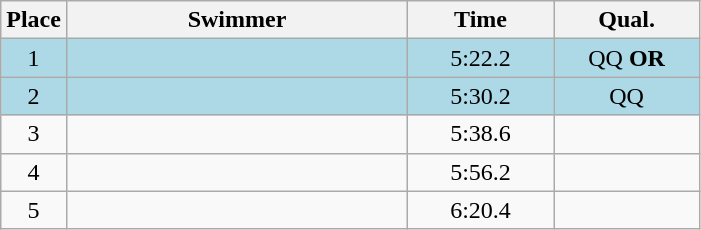<table class=wikitable style="text-align:center">
<tr>
<th>Place</th>
<th width=220>Swimmer</th>
<th width=90>Time</th>
<th width=90>Qual.</th>
</tr>
<tr bgcolor=lightblue>
<td>1</td>
<td align=left></td>
<td>5:22.2</td>
<td>QQ <strong>OR</strong></td>
</tr>
<tr bgcolor=lightblue>
<td>2</td>
<td align=left></td>
<td>5:30.2</td>
<td>QQ</td>
</tr>
<tr>
<td>3</td>
<td align=left></td>
<td>5:38.6</td>
<td></td>
</tr>
<tr>
<td>4</td>
<td align=left></td>
<td>5:56.2</td>
<td></td>
</tr>
<tr>
<td>5</td>
<td align=left></td>
<td>6:20.4</td>
<td></td>
</tr>
</table>
